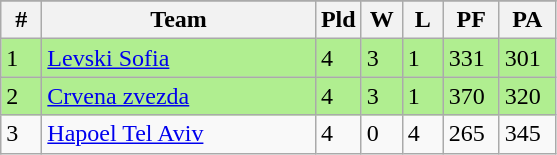<table class=wikitable>
<tr align=center>
</tr>
<tr>
<th width=20>#</th>
<th width=175>Team</th>
<th width=20>Pld</th>
<th width=20>W</th>
<th width=20>L</th>
<th width=30>PF</th>
<th width=30>PA</th>
</tr>
<tr bgcolor=B0EE90>
<td>1</td>
<td align="left"> <a href='#'>Levski Sofia</a></td>
<td>4</td>
<td>3</td>
<td>1</td>
<td>331</td>
<td>301</td>
</tr>
<tr bgcolor=B0EE90>
<td>2</td>
<td align="left"> <a href='#'>Crvena zvezda</a></td>
<td>4</td>
<td>3</td>
<td>1</td>
<td>370</td>
<td>320</td>
</tr>
<tr>
<td>3</td>
<td align="left"> <a href='#'>Hapoel Tel Aviv</a></td>
<td>4</td>
<td>0</td>
<td>4</td>
<td>265</td>
<td>345</td>
</tr>
</table>
